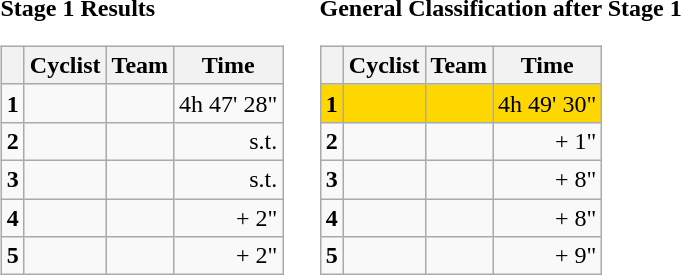<table>
<tr>
<td><strong>Stage 1 Results</strong><br><table class="wikitable">
<tr>
<th></th>
<th>Cyclist</th>
<th>Team</th>
<th>Time</th>
</tr>
<tr>
<td><strong>1</strong></td>
<td></td>
<td></td>
<td align="right">4h 47' 28"</td>
</tr>
<tr>
<td><strong>2</strong></td>
<td></td>
<td></td>
<td align="right">s.t.</td>
</tr>
<tr>
<td><strong>3</strong></td>
<td></td>
<td></td>
<td align="right">s.t.</td>
</tr>
<tr>
<td><strong>4</strong></td>
<td></td>
<td></td>
<td align="right">+ 2"</td>
</tr>
<tr>
<td><strong>5</strong></td>
<td></td>
<td></td>
<td align="right">+ 2"</td>
</tr>
</table>
</td>
<td></td>
<td><strong>General Classification after Stage 1</strong><br><table class="wikitable">
<tr>
<th></th>
<th>Cyclist</th>
<th>Team</th>
<th>Time</th>
</tr>
<tr bgcolor="gold">
<td><strong>1</strong></td>
<td></td>
<td></td>
<td align="right">4h 49' 30"</td>
</tr>
<tr>
<td><strong>2</strong></td>
<td></td>
<td></td>
<td align="right">+ 1"</td>
</tr>
<tr>
<td><strong>3</strong></td>
<td></td>
<td></td>
<td align="right">+ 8"</td>
</tr>
<tr>
<td><strong>4</strong></td>
<td></td>
<td></td>
<td align="right">+ 8"</td>
</tr>
<tr>
<td><strong>5</strong></td>
<td></td>
<td></td>
<td align="right">+ 9"</td>
</tr>
</table>
</td>
</tr>
</table>
